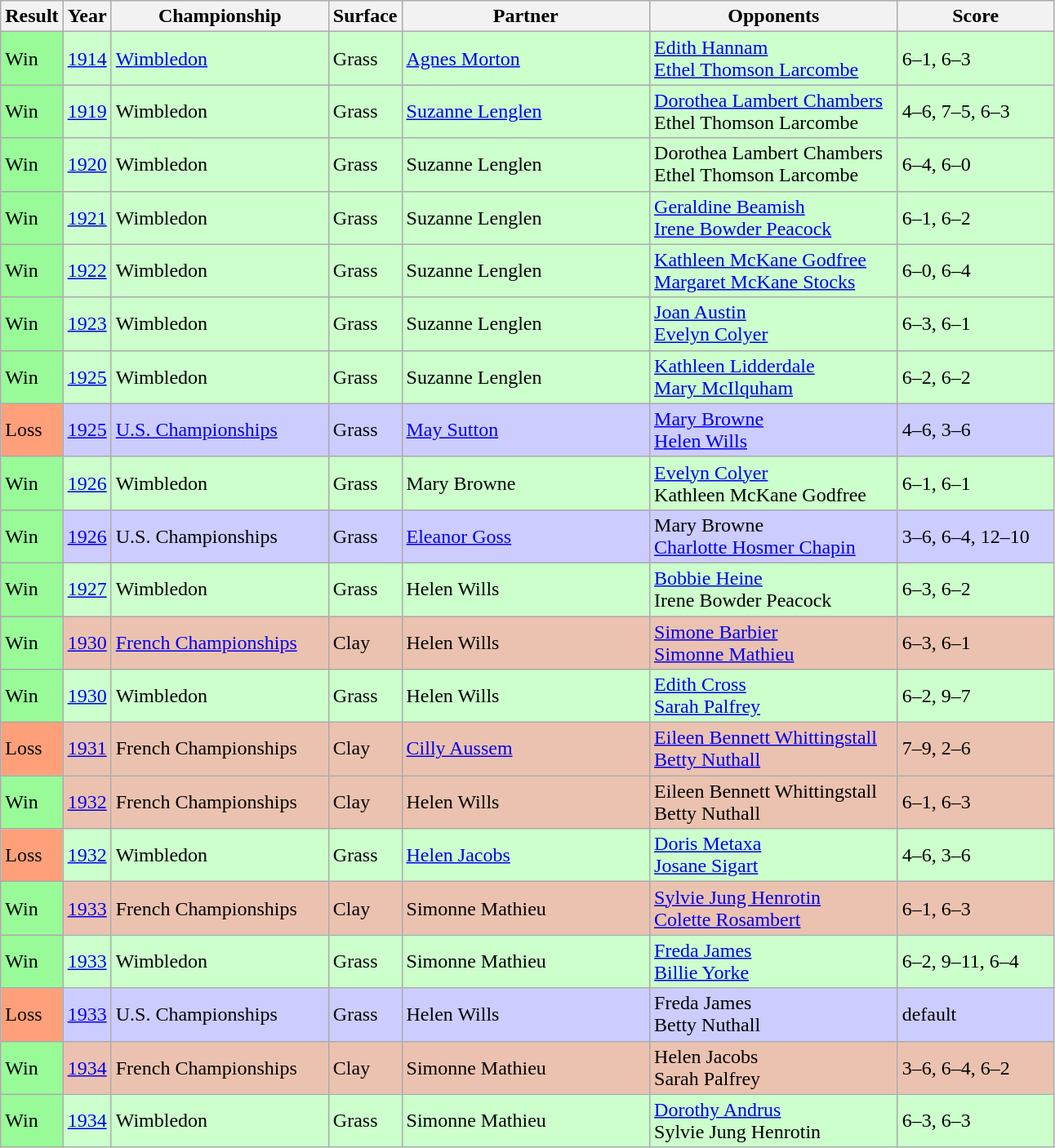<table class="sortable wikitable">
<tr>
<th style="width:40px">Result</th>
<th style="width:30px">Year</th>
<th style="width:170px">Championship</th>
<th style="width:50px">Surface</th>
<th style="width:195px">Partner</th>
<th style="width:195px">Opponents</th>
<th style="width:120px" class="unsortable">Score</th>
</tr>
<tr style="background:#cfc;">
<td style="background:#98fb98;">Win</td>
<td><a href='#'>1914</a></td>
<td><a href='#'>Wimbledon</a></td>
<td>Grass</td>
<td> <a href='#'>Agnes Morton</a></td>
<td> <a href='#'>Edith Hannam</a> <br>  <a href='#'>Ethel Thomson Larcombe</a></td>
<td>6–1, 6–3</td>
</tr>
<tr style="background:#cfc;">
<td style="background:#98fb98;">Win</td>
<td><a href='#'>1919</a></td>
<td>Wimbledon</td>
<td>Grass</td>
<td> <a href='#'>Suzanne Lenglen</a></td>
<td> <a href='#'>Dorothea Lambert Chambers</a> <br>  Ethel Thomson Larcombe</td>
<td>4–6, 7–5, 6–3</td>
</tr>
<tr style="background:#cfc;">
<td style="background:#98fb98;">Win</td>
<td><a href='#'>1920</a></td>
<td>Wimbledon</td>
<td>Grass</td>
<td> Suzanne Lenglen</td>
<td> Dorothea Lambert Chambers <br>  Ethel Thomson Larcombe</td>
<td>6–4, 6–0</td>
</tr>
<tr style="background:#cfc;">
<td style="background:#98fb98;">Win</td>
<td><a href='#'>1921</a></td>
<td>Wimbledon</td>
<td>Grass</td>
<td> Suzanne Lenglen</td>
<td> <a href='#'>Geraldine Beamish</a> <br>  <a href='#'>Irene Bowder Peacock</a></td>
<td>6–1, 6–2</td>
</tr>
<tr style="background:#cfc;">
<td style="background:#98fb98;">Win</td>
<td><a href='#'>1922</a></td>
<td>Wimbledon</td>
<td>Grass</td>
<td> Suzanne Lenglen</td>
<td> <a href='#'>Kathleen McKane Godfree</a> <br>  <a href='#'>Margaret McKane Stocks</a></td>
<td>6–0, 6–4</td>
</tr>
<tr style="background:#cfc;">
<td style="background:#98fb98;">Win</td>
<td><a href='#'>1923</a></td>
<td>Wimbledon</td>
<td>Grass</td>
<td> Suzanne Lenglen</td>
<td> <a href='#'>Joan Austin</a> <br>  <a href='#'>Evelyn Colyer</a></td>
<td>6–3, 6–1</td>
</tr>
<tr style="background:#cfc;">
<td style="background:#98fb98;">Win</td>
<td><a href='#'>1925</a></td>
<td>Wimbledon</td>
<td>Grass</td>
<td> Suzanne Lenglen</td>
<td> <a href='#'>Kathleen Lidderdale</a> <br>  <a href='#'>Mary McIlquham</a></td>
<td>6–2, 6–2</td>
</tr>
<tr style="background:#ccf;">
<td style="background:#ffa07a;">Loss</td>
<td><a href='#'>1925</a></td>
<td><a href='#'>U.S. Championships</a></td>
<td>Grass</td>
<td> <a href='#'>May Sutton</a></td>
<td> <a href='#'>Mary Browne</a> <br>  <a href='#'>Helen Wills</a></td>
<td>4–6, 3–6</td>
</tr>
<tr style="background:#cfc;">
<td style="background:#98fb98;">Win</td>
<td><a href='#'>1926</a></td>
<td>Wimbledon</td>
<td>Grass</td>
<td> Mary Browne</td>
<td> <a href='#'>Evelyn Colyer</a> <br>  Kathleen McKane Godfree</td>
<td>6–1, 6–1</td>
</tr>
<tr style="background:#ccf;">
<td style="background:#98fb98;">Win</td>
<td><a href='#'>1926</a></td>
<td>U.S. Championships</td>
<td>Grass</td>
<td> <a href='#'>Eleanor Goss</a></td>
<td> Mary Browne <br>  <a href='#'>Charlotte Hosmer Chapin</a></td>
<td>3–6, 6–4, 12–10</td>
</tr>
<tr style="background:#cfc;">
<td style="background:#98fb98;">Win</td>
<td><a href='#'>1927</a></td>
<td>Wimbledon</td>
<td>Grass</td>
<td> Helen Wills</td>
<td> <a href='#'>Bobbie Heine</a> <br>  Irene Bowder Peacock</td>
<td>6–3, 6–2</td>
</tr>
<tr style="background:#ebc2af;">
<td style="background:#98fb98;">Win</td>
<td><a href='#'>1930</a></td>
<td><a href='#'>French Championships</a></td>
<td>Clay</td>
<td> Helen Wills</td>
<td> <a href='#'>Simone Barbier</a> <br>  <a href='#'>Simonne Mathieu</a></td>
<td>6–3, 6–1</td>
</tr>
<tr style="background:#cfc;">
<td style="background:#98fb98;">Win</td>
<td><a href='#'>1930</a></td>
<td>Wimbledon</td>
<td>Grass</td>
<td> Helen Wills</td>
<td> <a href='#'>Edith Cross</a> <br>  <a href='#'>Sarah Palfrey</a></td>
<td>6–2, 9–7</td>
</tr>
<tr style="background:#ebc2af;">
<td style="background:#ffa07a;">Loss</td>
<td><a href='#'>1931</a></td>
<td>French Championships</td>
<td>Clay</td>
<td> <a href='#'>Cilly Aussem</a></td>
<td> <a href='#'>Eileen Bennett Whittingstall</a> <br>  <a href='#'>Betty Nuthall</a></td>
<td>7–9, 2–6</td>
</tr>
<tr style="background:#ebc2af;">
<td style="background:#98fb98;">Win</td>
<td><a href='#'>1932</a></td>
<td>French Championships</td>
<td>Clay</td>
<td> Helen Wills</td>
<td> Eileen Bennett Whittingstall <br>  Betty Nuthall</td>
<td>6–1, 6–3</td>
</tr>
<tr style="background:#cfc;">
<td style="background:#ffa07a;">Loss</td>
<td><a href='#'>1932</a></td>
<td>Wimbledon</td>
<td>Grass</td>
<td> <a href='#'>Helen Jacobs</a></td>
<td> <a href='#'>Doris Metaxa</a> <br>  <a href='#'>Josane Sigart</a></td>
<td>4–6, 3–6</td>
</tr>
<tr style="background:#ebc2af;">
<td style="background:#98fb98;">Win</td>
<td><a href='#'>1933</a></td>
<td>French Championships</td>
<td>Clay</td>
<td> Simonne Mathieu</td>
<td> <a href='#'>Sylvie Jung Henrotin</a> <br>  <a href='#'>Colette Rosambert</a></td>
<td>6–1, 6–3</td>
</tr>
<tr style="background:#cfc;">
<td style="background:#98fb98;">Win</td>
<td><a href='#'>1933</a></td>
<td>Wimbledon</td>
<td>Grass</td>
<td> Simonne Mathieu</td>
<td> <a href='#'>Freda James</a> <br>  <a href='#'>Billie Yorke</a></td>
<td>6–2, 9–11, 6–4</td>
</tr>
<tr style="background:#ccf;">
<td style="background:#ffa07a;">Loss</td>
<td><a href='#'>1933</a></td>
<td>U.S. Championships</td>
<td>Grass</td>
<td> Helen Wills</td>
<td> Freda James <br>  Betty Nuthall</td>
<td>default</td>
</tr>
<tr style="background:#ebc2af;">
<td style="background:#98fb98;">Win</td>
<td><a href='#'>1934</a></td>
<td>French Championships</td>
<td>Clay</td>
<td> Simonne Mathieu</td>
<td> Helen Jacobs <br>  Sarah Palfrey</td>
<td>3–6, 6–4, 6–2</td>
</tr>
<tr style="background:#cfc;">
<td style="background:#98fb98;">Win</td>
<td><a href='#'>1934</a></td>
<td>Wimbledon</td>
<td>Grass</td>
<td> Simonne Mathieu</td>
<td> <a href='#'>Dorothy Andrus</a> <br>  Sylvie Jung Henrotin</td>
<td>6–3, 6–3</td>
</tr>
</table>
